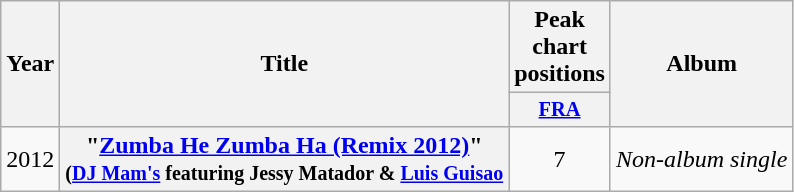<table class="wikitable plainrowheaders" style="text-align:center;" border="1">
<tr>
<th scope="col" rowspan="2">Year</th>
<th scope="col" rowspan="2">Title</th>
<th scope="col" colspan="1">Peak <br>chart <br>positions</th>
<th scope="col" rowspan="2">Album</th>
</tr>
<tr>
<th scope="col" style="width:4em;font-size:85%;"><a href='#'>FRA</a><br></th>
</tr>
<tr>
<td>2012</td>
<th scope="row">"<a href='#'>Zumba He Zumba Ha (Remix 2012)</a>" <br><small>(<a href='#'>DJ Mam's</a> featuring Jessy Matador & <a href='#'>Luis Guisao</a></small></th>
<td>7</td>
<td><em>Non-album single</em></td>
</tr>
</table>
